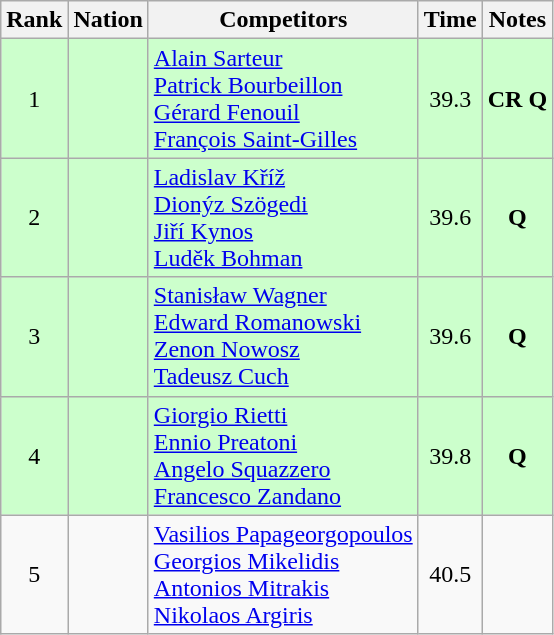<table class="wikitable sortable" style="text-align:center">
<tr>
<th>Rank</th>
<th>Nation</th>
<th>Competitors</th>
<th>Time</th>
<th>Notes</th>
</tr>
<tr bgcolor=ccffcc>
<td>1</td>
<td align=left></td>
<td align=left><a href='#'>Alain Sarteur</a><br><a href='#'>Patrick Bourbeillon</a><br><a href='#'>Gérard Fenouil</a><br><a href='#'>François Saint-Gilles</a></td>
<td>39.3</td>
<td><strong>CR Q</strong></td>
</tr>
<tr bgcolor=ccffcc>
<td>2</td>
<td align=left></td>
<td align=left><a href='#'>Ladislav Kříž</a><br><a href='#'>Dionýz Szögedi</a><br><a href='#'>Jiří Kynos</a><br><a href='#'>Luděk Bohman</a></td>
<td>39.6</td>
<td><strong>Q</strong></td>
</tr>
<tr bgcolor=ccffcc>
<td>3</td>
<td align=left></td>
<td align=left><a href='#'>Stanisław Wagner</a><br><a href='#'>Edward Romanowski</a><br><a href='#'>Zenon Nowosz</a><br><a href='#'>Tadeusz Cuch</a></td>
<td>39.6</td>
<td><strong>Q</strong></td>
</tr>
<tr bgcolor=ccffcc>
<td>4</td>
<td align=left></td>
<td align=left><a href='#'>Giorgio Rietti</a><br><a href='#'>Ennio Preatoni</a><br><a href='#'>Angelo Squazzero</a><br><a href='#'>Francesco Zandano</a></td>
<td>39.8</td>
<td><strong>Q</strong></td>
</tr>
<tr>
<td>5</td>
<td align=left></td>
<td align=left><a href='#'>Vasilios Papageorgopoulos</a><br><a href='#'>Georgios Mikelidis</a><br><a href='#'>Antonios Mitrakis</a><br><a href='#'>Nikolaos Argiris</a></td>
<td>40.5</td>
<td></td>
</tr>
</table>
